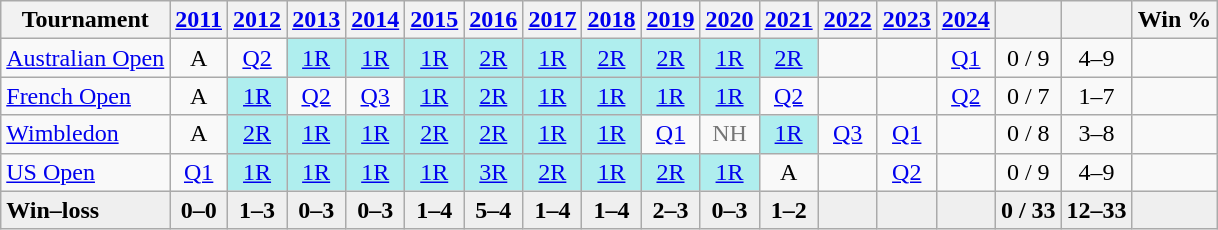<table class="wikitable nowrap" style="text-align:center">
<tr>
<th>Tournament</th>
<th><a href='#'>2011</a></th>
<th><a href='#'>2012</a></th>
<th><a href='#'>2013</a></th>
<th><a href='#'>2014</a></th>
<th><a href='#'>2015</a></th>
<th><a href='#'>2016</a></th>
<th><a href='#'>2017</a></th>
<th><a href='#'>2018</a></th>
<th><a href='#'>2019</a></th>
<th><a href='#'>2020</a></th>
<th><a href='#'>2021</a></th>
<th><a href='#'>2022</a></th>
<th><a href='#'>2023</a></th>
<th><a href='#'>2024</a></th>
<th></th>
<th></th>
<th>Win %</th>
</tr>
<tr>
<td style="text-align:left"><a href='#'>Australian Open</a></td>
<td>A</td>
<td><a href='#'>Q2</a></td>
<td style="background:#afeeee"><a href='#'>1R</a></td>
<td style="background:#afeeee"><a href='#'>1R</a></td>
<td style="background:#afeeee"><a href='#'>1R</a></td>
<td style="background:#afeeee"><a href='#'>2R</a></td>
<td style="background:#afeeee"><a href='#'>1R</a></td>
<td style="background:#afeeee"><a href='#'>2R</a></td>
<td style="background:#afeeee"><a href='#'>2R</a></td>
<td style="background:#afeeee"><a href='#'>1R</a></td>
<td style="background:#afeeee"><a href='#'>2R</a></td>
<td></td>
<td></td>
<td><a href='#'>Q1</a></td>
<td>0 / 9</td>
<td>4–9</td>
<td></td>
</tr>
<tr>
<td style="text-align:left"><a href='#'>French Open</a></td>
<td>A</td>
<td style="background:#afeeee"><a href='#'>1R</a></td>
<td><a href='#'>Q2</a></td>
<td><a href='#'>Q3</a></td>
<td style="background:#afeeee"><a href='#'>1R</a></td>
<td style="background:#afeeee"><a href='#'>2R</a></td>
<td style="background:#afeeee"><a href='#'>1R</a></td>
<td style="background:#afeeee"><a href='#'>1R</a></td>
<td style="background:#afeeee"><a href='#'>1R</a></td>
<td style="background:#afeeee"><a href='#'>1R</a></td>
<td><a href='#'>Q2</a></td>
<td></td>
<td></td>
<td><a href='#'>Q2</a></td>
<td>0 / 7</td>
<td>1–7</td>
<td></td>
</tr>
<tr>
<td style="text-align:left"><a href='#'>Wimbledon</a></td>
<td>A</td>
<td style="background:#afeeee"><a href='#'>2R</a></td>
<td style="background:#afeeee"><a href='#'>1R</a></td>
<td style="background:#afeeee"><a href='#'>1R</a></td>
<td style="background:#afeeee"><a href='#'>2R</a></td>
<td style="background:#afeeee"><a href='#'>2R</a></td>
<td style="background:#afeeee"><a href='#'>1R</a></td>
<td style="background:#afeeee"><a href='#'>1R</a></td>
<td><a href='#'>Q1</a></td>
<td style="color:#767676">NH</td>
<td style="background:#afeeee"><a href='#'>1R</a></td>
<td><a href='#'>Q3</a></td>
<td><a href='#'>Q1</a></td>
<td></td>
<td>0 / 8</td>
<td>3–8</td>
<td></td>
</tr>
<tr>
<td style="text-align:left"><a href='#'>US Open</a></td>
<td><a href='#'>Q1</a></td>
<td style="background:#afeeee"><a href='#'>1R</a></td>
<td style="background:#afeeee"><a href='#'>1R</a></td>
<td style="background:#afeeee"><a href='#'>1R</a></td>
<td style="background:#afeeee"><a href='#'>1R</a></td>
<td style="background:#afeeee"><a href='#'>3R</a></td>
<td style="background:#afeeee"><a href='#'>2R</a></td>
<td style="background:#afeeee"><a href='#'>1R</a></td>
<td style="background:#afeeee"><a href='#'>2R</a></td>
<td style="background:#afeeee"><a href='#'>1R</a></td>
<td>A</td>
<td></td>
<td><a href='#'>Q2</a></td>
<td></td>
<td>0 / 9</td>
<td>4–9</td>
<td></td>
</tr>
<tr style="font-weight:bold; background:#efefef">
<td style="text-align:left">Win–loss</td>
<td>0–0</td>
<td>1–3</td>
<td>0–3</td>
<td>0–3</td>
<td>1–4</td>
<td>5–4</td>
<td>1–4</td>
<td>1–4</td>
<td>2–3</td>
<td>0–3</td>
<td>1–2</td>
<td></td>
<td></td>
<td></td>
<td>0 / 33</td>
<td>12–33</td>
<td></td>
</tr>
</table>
